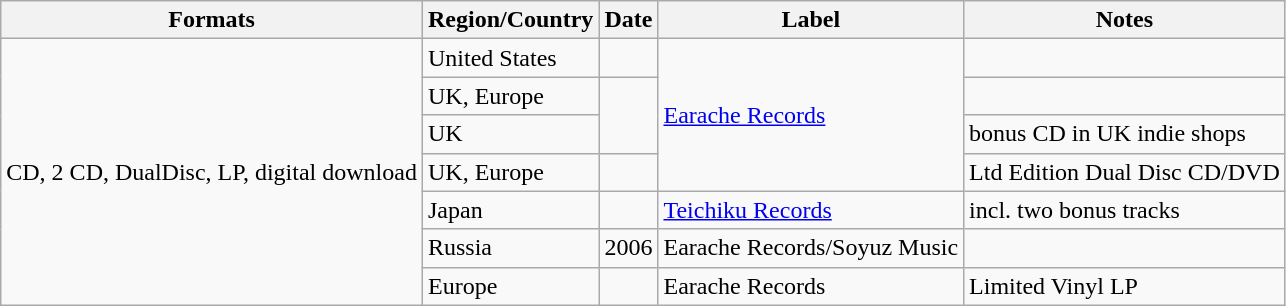<table class="wikitable">
<tr>
<th>Formats</th>
<th>Region/Country</th>
<th>Date</th>
<th>Label</th>
<th>Notes</th>
</tr>
<tr>
<td rowspan=7>CD, 2 CD, DualDisc, LP, digital download</td>
<td>United States</td>
<td></td>
<td rowspan=4><a href='#'>Earache Records</a></td>
<td></td>
</tr>
<tr>
<td>UK, Europe</td>
<td rowspan="2"></td>
<td></td>
</tr>
<tr>
<td>UK</td>
<td>bonus CD in UK indie shops</td>
</tr>
<tr>
<td>UK, Europe</td>
<td></td>
<td>Ltd Edition Dual Disc CD/DVD</td>
</tr>
<tr>
<td>Japan</td>
<td></td>
<td><a href='#'>Teichiku Records</a></td>
<td>incl. two bonus tracks</td>
</tr>
<tr>
<td>Russia</td>
<td>2006</td>
<td>Earache Records/Soyuz Music</td>
<td></td>
</tr>
<tr>
<td>Europe</td>
<td></td>
<td>Earache Records</td>
<td>Limited Vinyl LP</td>
</tr>
</table>
